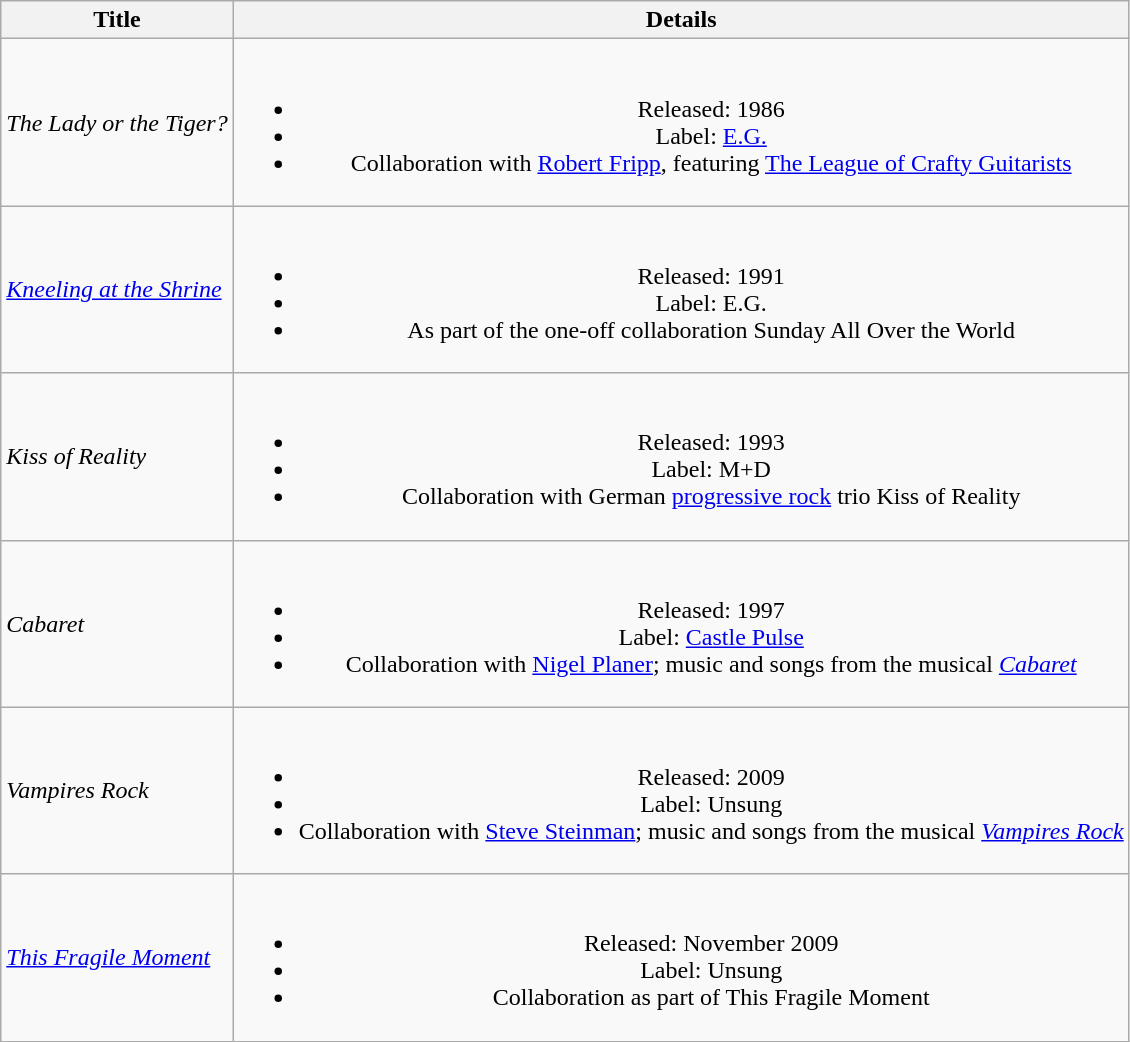<table class="wikitable" style="text-align:center;">
<tr>
<th scope="col">Title</th>
<th scope="col">Details</th>
</tr>
<tr>
<td align="left"><em>The Lady or the Tiger?</em></td>
<td><br><ul><li>Released: 1986</li><li>Label: <a href='#'>E.G.</a></li><li>Collaboration with <a href='#'>Robert Fripp</a>, featuring <a href='#'>The League of Crafty Guitarists</a></li></ul></td>
</tr>
<tr>
<td align="left"><em><a href='#'>Kneeling at the Shrine</a></em></td>
<td><br><ul><li>Released: 1991</li><li>Label: E.G.</li><li>As part of the one-off collaboration Sunday All Over the World</li></ul></td>
</tr>
<tr>
<td align="left"><em>Kiss of Reality</em></td>
<td><br><ul><li>Released: 1993</li><li>Label: M+D</li><li>Collaboration with German <a href='#'>progressive rock</a> trio Kiss of Reality</li></ul></td>
</tr>
<tr>
<td align="left"><em>Cabaret</em></td>
<td><br><ul><li>Released: 1997</li><li>Label: <a href='#'>Castle Pulse</a></li><li>Collaboration with <a href='#'>Nigel Planer</a>; music and songs from the musical <em><a href='#'>Cabaret</a></em></li></ul></td>
</tr>
<tr>
<td align="left"><em>Vampires Rock</em></td>
<td><br><ul><li>Released: 2009</li><li>Label: Unsung</li><li>Collaboration with <a href='#'>Steve Steinman</a>; music and songs from the musical <em><a href='#'>Vampires Rock</a></em></li></ul></td>
</tr>
<tr>
<td align="left"><em><a href='#'>This Fragile Moment</a></em></td>
<td><br><ul><li>Released: November 2009</li><li>Label: Unsung</li><li>Collaboration as part of This Fragile Moment</li></ul></td>
</tr>
</table>
